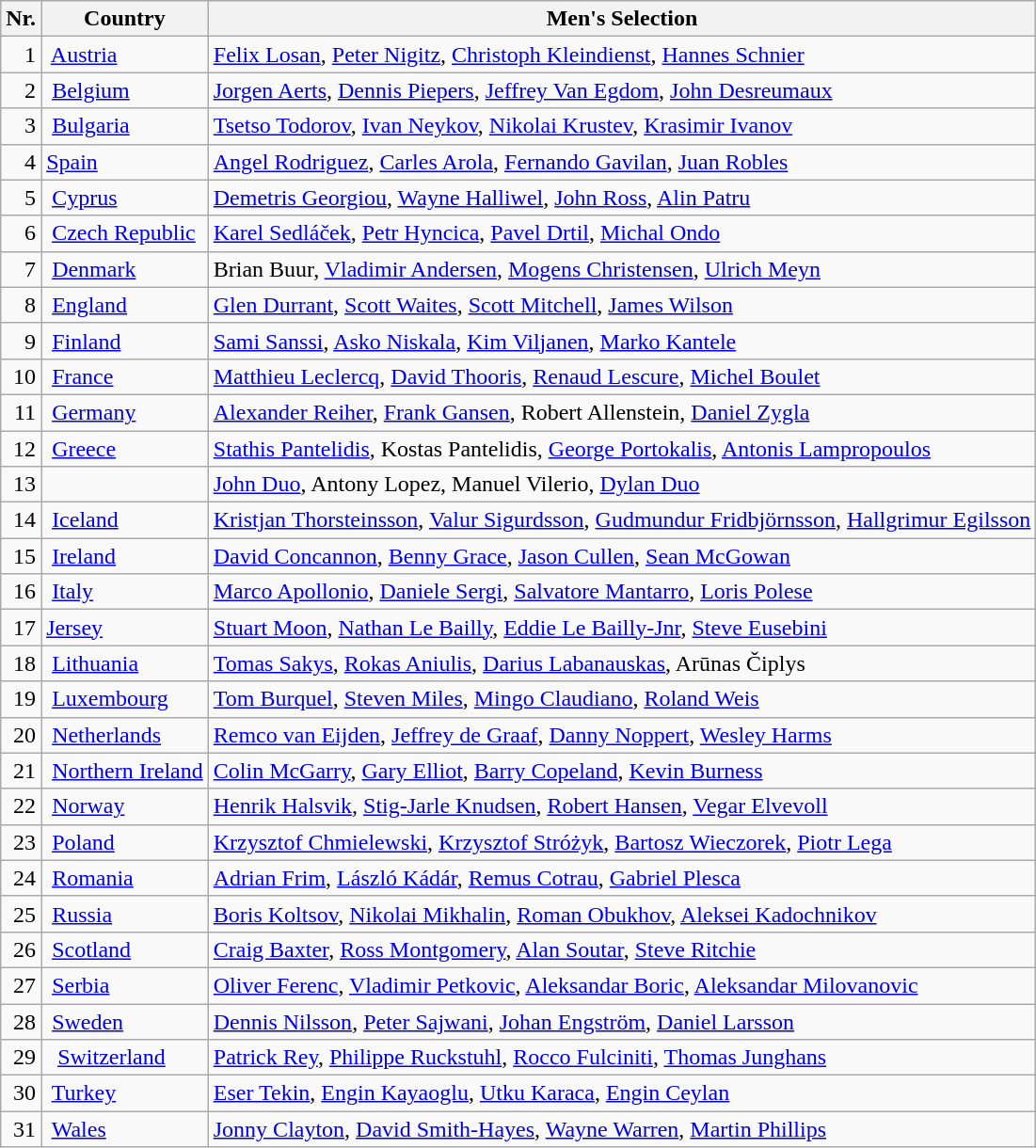<table class="wikitable">
<tr>
<th>Nr.</th>
<th>Country</th>
<th>Men's Selection</th>
</tr>
<tr>
<td align=right>1</td>
<td> <a href='#'>Austria</a></td>
<td><a href='#'>Felix Losan</a>, <a href='#'>Peter Nigitz</a>, <a href='#'>Christoph Kleindienst</a>, <a href='#'>Hannes Schnier</a></td>
</tr>
<tr>
<td align=right>2</td>
<td> <a href='#'>Belgium</a></td>
<td><a href='#'>Jorgen Aerts</a>, <a href='#'>Dennis Piepers</a>, <a href='#'>Jeffrey Van Egdom</a>, <a href='#'>John Desreumaux</a></td>
</tr>
<tr>
<td align=right>3</td>
<td> <a href='#'>Bulgaria</a></td>
<td><a href='#'>Tsetso Todorov</a>, <a href='#'>Ivan Neykov</a>, <a href='#'>Nikolai Krustev</a>, <a href='#'>Krasimir Ivanov</a></td>
</tr>
<tr>
<td align=right>4</td>
<td> <a href='#'>Spain</a></td>
<td><a href='#'>Angel Rodriguez</a>, <a href='#'>Carles Arola</a>, <a href='#'>Fernando Gavilan</a>, <a href='#'>Juan Robles</a></td>
</tr>
<tr>
<td align=right>5</td>
<td> <a href='#'>Cyprus</a></td>
<td><a href='#'>Demetris Georgiou</a>, <a href='#'>Wayne Halliwel</a>, <a href='#'>John Ross</a>, <a href='#'>Alin Patru</a></td>
</tr>
<tr>
<td align=right>6</td>
<td> <a href='#'>Czech Republic</a></td>
<td><a href='#'>Karel Sedláček</a>, <a href='#'>Petr Hyncica</a>, <a href='#'>Pavel Drtil</a>, <a href='#'>Michal Ondo</a></td>
</tr>
<tr>
<td align=right>7</td>
<td> <a href='#'>Denmark</a></td>
<td>Brian Buur, <a href='#'>Vladimir Andersen</a>, <a href='#'>Mogens Christensen</a>, <a href='#'>Ulrich Meyn</a></td>
</tr>
<tr>
<td align=right>8</td>
<td> <a href='#'>England</a></td>
<td><a href='#'>Glen Durrant</a>, <a href='#'>Scott Waites</a>, <a href='#'>Scott Mitchell</a>, <a href='#'>James Wilson</a></td>
</tr>
<tr>
<td align=right>9</td>
<td> <a href='#'>Finland</a></td>
<td><a href='#'>Sami Sanssi</a>, <a href='#'>Asko Niskala</a>, <a href='#'>Kim Viljanen</a>, <a href='#'>Marko Kantele</a></td>
</tr>
<tr>
<td align=right>10</td>
<td> <a href='#'>France</a></td>
<td><a href='#'>Matthieu Leclercq</a>, <a href='#'>David Thooris</a>, <a href='#'>Renaud Lescure</a>, <a href='#'>Michel Boulet</a></td>
</tr>
<tr>
<td align=right>11</td>
<td> <a href='#'>Germany</a></td>
<td><a href='#'>Alexander Reiher</a>, <a href='#'>Frank Gansen</a>, Robert Allenstein, <a href='#'>Daniel Zygla</a></td>
</tr>
<tr>
<td align=right>12</td>
<td> <a href='#'>Greece</a></td>
<td><a href='#'>Stathis Pantelidis</a>, Kostas Pantelidis, <a href='#'>George Portokalis</a>, <a href='#'>Antonis Lampropoulos</a></td>
</tr>
<tr>
<td align=right>13</td>
<td></td>
<td><a href='#'>John Duo</a>, Antony Lopez, Manuel Vilerio, <a href='#'>Dylan Duo</a></td>
</tr>
<tr>
<td align=right>14</td>
<td> <a href='#'>Iceland</a></td>
<td><a href='#'>Kristjan Thorsteinsson</a>, <a href='#'>Valur Sigurdsson</a>, <a href='#'>Gudmundur Fridbjörnsson</a>, <a href='#'>Hallgrimur Egilsson</a></td>
</tr>
<tr>
<td align=right>15</td>
<td> <a href='#'>Ireland</a></td>
<td><a href='#'>David Concannon</a>, <a href='#'>Benny Grace</a>, <a href='#'>Jason Cullen</a>, <a href='#'>Sean McGowan</a></td>
</tr>
<tr>
<td align=right>16</td>
<td> <a href='#'>Italy</a></td>
<td><a href='#'>Marco Apollonio</a>, <a href='#'>Daniele Sergi</a>, <a href='#'>Salvatore Mantarro</a>, <a href='#'>Loris Polese</a></td>
</tr>
<tr>
<td align=right>17</td>
<td> <a href='#'>Jersey</a></td>
<td><a href='#'>Stuart Moon</a>, <a href='#'>Nathan Le Bailly</a>, <a href='#'>Eddie Le Bailly-Jnr</a>, <a href='#'>Steve Eusebini</a></td>
</tr>
<tr>
<td align=right>18</td>
<td> <a href='#'>Lithuania</a></td>
<td><a href='#'>Tomas Sakys</a>, <a href='#'>Rokas Aniulis</a>, <a href='#'>Darius Labanauskas</a>, Arūnas Čiplys</td>
</tr>
<tr>
<td align=right>19</td>
<td> <a href='#'>Luxembourg</a></td>
<td><a href='#'>Tom Burquel</a>, <a href='#'>Steven Miles</a>, <a href='#'>Mingo Claudiano</a>, <a href='#'>Roland Weis</a></td>
</tr>
<tr>
<td align=right>20</td>
<td> <a href='#'>Netherlands</a></td>
<td><a href='#'>Remco van Eijden</a>, <a href='#'>Jeffrey de Graaf</a>, <a href='#'>Danny Noppert</a>, <a href='#'>Wesley Harms</a></td>
</tr>
<tr>
<td align=right>21</td>
<td> <a href='#'>Northern Ireland</a></td>
<td><a href='#'>Colin McGarry</a>, <a href='#'>Gary Elliot</a>, <a href='#'>Barry Copeland</a>, <a href='#'>Kevin Burness</a></td>
</tr>
<tr>
<td align=right>22</td>
<td> <a href='#'>Norway</a></td>
<td><a href='#'>Henrik Halsvik</a>, <a href='#'>Stig-Jarle Knudsen</a>, <a href='#'>Robert Hansen</a>, <a href='#'>Vegar Elvevoll</a></td>
</tr>
<tr>
<td align=right>23</td>
<td> <a href='#'>Poland</a></td>
<td><a href='#'>Krzysztof Chmielewski</a>, <a href='#'>Krzysztof Stróżyk</a>, <a href='#'>Bartosz Wieczorek</a>, <a href='#'>Piotr Lega</a></td>
</tr>
<tr>
<td align=right>24</td>
<td> <a href='#'>Romania</a></td>
<td><a href='#'>Adrian Frim</a>, <a href='#'>László Kádár</a>, <a href='#'>Remus Cotrau</a>, <a href='#'>Gabriel Plesca</a></td>
</tr>
<tr>
<td align=right>25</td>
<td> <a href='#'>Russia</a></td>
<td><a href='#'>Boris Koltsov</a>, <a href='#'>Nikolai Mikhalin</a>, <a href='#'>Roman Obukhov</a>, <a href='#'>Aleksei Kadochnikov</a></td>
</tr>
<tr>
<td align=right>26</td>
<td> <a href='#'>Scotland</a></td>
<td><a href='#'>Craig Baxter</a>, <a href='#'>Ross Montgomery</a>, <a href='#'>Alan Soutar</a>, <a href='#'>Steve Ritchie</a></td>
</tr>
<tr>
<td align=right>27</td>
<td> <a href='#'>Serbia</a></td>
<td><a href='#'>Oliver Ferenc</a>, <a href='#'>Vladimir Petkovic</a>, <a href='#'>Aleksandar Boric</a>, <a href='#'>Aleksandar Milovanovic</a></td>
</tr>
<tr>
<td align=right>28</td>
<td> <a href='#'>Sweden</a></td>
<td><a href='#'>Dennis Nilsson</a>, <a href='#'>Peter Sajwani</a>, <a href='#'>Johan Engström</a>, <a href='#'>Daniel Larsson</a></td>
</tr>
<tr>
<td align=right>29</td>
<td>  <a href='#'>Switzerland</a></td>
<td><a href='#'>Patrick Rey</a>, <a href='#'>Philippe Ruckstuhl</a>, <a href='#'>Rocco Fulciniti</a>, <a href='#'>Thomas Junghans</a></td>
</tr>
<tr>
<td align=right>30</td>
<td> <a href='#'>Turkey</a></td>
<td><a href='#'>Eser Tekin</a>, <a href='#'>Engin Kayaoglu</a>, <a href='#'>Utku Karaca</a>, <a href='#'>Engin Ceylan</a></td>
</tr>
<tr>
<td align=right>31</td>
<td> <a href='#'>Wales</a></td>
<td><a href='#'>Jonny Clayton</a>, <a href='#'>David Smith-Hayes</a>, <a href='#'>Wayne Warren</a>, <a href='#'>Martin Phillips</a></td>
</tr>
</table>
